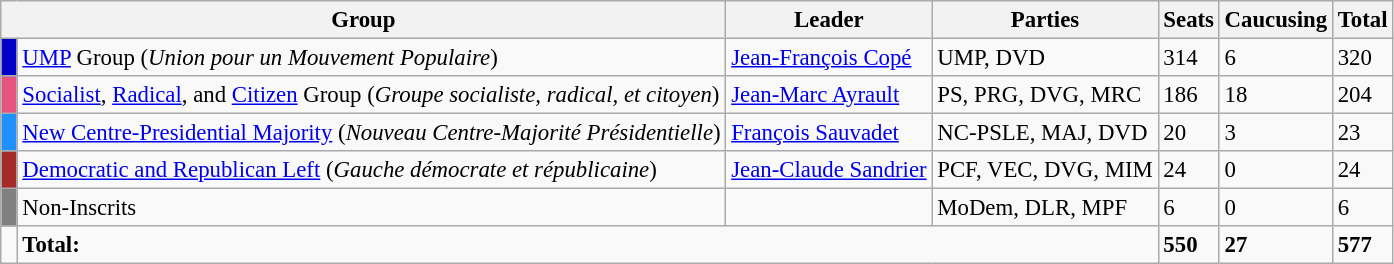<table class="wikitable" style="font-size: 95%">
<tr>
<th colspan=2>Group</th>
<th>Leader</th>
<th>Parties</th>
<th>Seats</th>
<th>Caucusing</th>
<th>Total</th>
</tr>
<tr>
<td bgcolor="#0000C8"> </td>
<td><a href='#'>UMP</a> Group (<em>Union pour un Mouvement Populaire</em>)</td>
<td><a href='#'>Jean-François Copé</a></td>
<td>UMP, DVD</td>
<td>314</td>
<td>6</td>
<td>320</td>
</tr>
<tr>
<td bgcolor="#E75480"> </td>
<td><a href='#'>Socialist</a>, <a href='#'>Radical</a>, and <a href='#'>Citizen</a> Group (<em>Groupe socialiste, radical, et citoyen</em>)</td>
<td><a href='#'>Jean-Marc Ayrault</a></td>
<td>PS, PRG, DVG, MRC</td>
<td>186</td>
<td>18</td>
<td>204</td>
</tr>
<tr>
<td bgcolor="#1E90FF"> </td>
<td><a href='#'>New Centre-Presidential Majority</a> (<em>Nouveau Centre-Majorité Présidentielle</em>)</td>
<td><a href='#'>François Sauvadet</a></td>
<td>NC-PSLE, MAJ, DVD</td>
<td>20</td>
<td>3</td>
<td>23</td>
</tr>
<tr>
<td bgcolor="brown"> </td>
<td><a href='#'>Democratic and Republican Left</a> (<em>Gauche démocrate et républicaine</em>)</td>
<td><a href='#'>Jean-Claude Sandrier</a></td>
<td>PCF, VEC, DVG, MIM</td>
<td>24</td>
<td>0</td>
<td>24</td>
</tr>
<tr>
<td bgcolor="gray"> </td>
<td>Non-Inscrits</td>
<td></td>
<td>MoDem, DLR, MPF</td>
<td>6</td>
<td>0</td>
<td>6</td>
</tr>
<tr>
<td></td>
<td colspan=3><strong>Total:</strong></td>
<td><strong>550</strong></td>
<td><strong>27</strong></td>
<td><strong>577</strong></td>
</tr>
</table>
